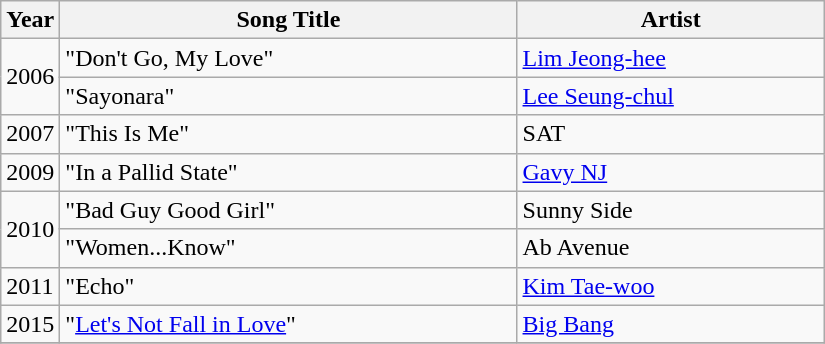<table class="wikitable sortable" style="width:550px">
<tr>
<th width="10">Year</th>
<th>Song Title</th>
<th>Artist</th>
</tr>
<tr>
<td rowspan="2">2006</td>
<td>"Don't Go, My Love"</td>
<td><a href='#'>Lim Jeong-hee</a></td>
</tr>
<tr>
<td>"Sayonara"</td>
<td><a href='#'>Lee Seung-chul</a></td>
</tr>
<tr>
<td>2007</td>
<td>"This Is Me"</td>
<td>SAT</td>
</tr>
<tr>
<td>2009</td>
<td>"In a Pallid State"</td>
<td><a href='#'>Gavy NJ</a></td>
</tr>
<tr>
<td rowspan="2">2010</td>
<td>"Bad Guy Good Girl"</td>
<td>Sunny Side</td>
</tr>
<tr>
<td>"Women...Know"</td>
<td>Ab Avenue</td>
</tr>
<tr>
<td>2011</td>
<td>"Echo"</td>
<td><a href='#'>Kim Tae-woo</a></td>
</tr>
<tr>
<td>2015</td>
<td>"<a href='#'>Let's Not Fall in Love</a>"</td>
<td><a href='#'>Big Bang</a></td>
</tr>
<tr>
</tr>
</table>
